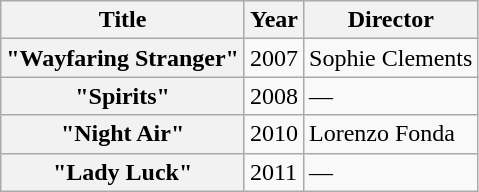<table class="wikitable plainrowheaders">
<tr>
<th>Title</th>
<th>Year</th>
<th>Director</th>
</tr>
<tr>
<th scope="row">"Wayfaring Stranger"</th>
<td>2007</td>
<td>Sophie Clements</td>
</tr>
<tr>
<th scope="row">"Spirits"</th>
<td>2008</td>
<td>—</td>
</tr>
<tr>
<th scope="row">"Night Air"</th>
<td>2010</td>
<td>Lorenzo Fonda</td>
</tr>
<tr>
<th scope="row">"Lady Luck"</th>
<td>2011</td>
<td>—</td>
</tr>
</table>
